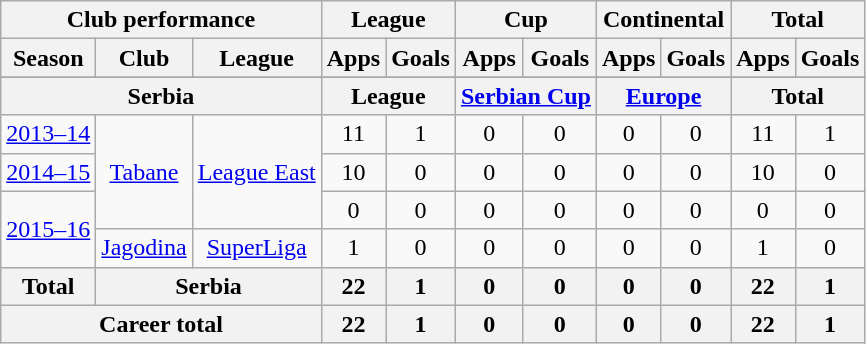<table class="wikitable" style="text-align:center">
<tr>
<th colspan=3>Club performance</th>
<th colspan=2>League</th>
<th colspan=2>Cup</th>
<th colspan=2>Continental</th>
<th colspan=2>Total</th>
</tr>
<tr>
<th>Season</th>
<th>Club</th>
<th>League</th>
<th>Apps</th>
<th>Goals</th>
<th>Apps</th>
<th>Goals</th>
<th>Apps</th>
<th>Goals</th>
<th>Apps</th>
<th>Goals</th>
</tr>
<tr>
</tr>
<tr>
<th colspan=3>Serbia</th>
<th colspan=2>League</th>
<th colspan=2><a href='#'>Serbian Cup</a></th>
<th colspan=2><a href='#'>Europe</a></th>
<th colspan=2>Total</th>
</tr>
<tr>
<td><a href='#'>2013–14</a></td>
<td rowspan="3"><a href='#'>Tabane</a></td>
<td rowspan="3"><a href='#'>League East</a></td>
<td>11</td>
<td>1</td>
<td>0</td>
<td>0</td>
<td>0</td>
<td>0</td>
<td>11</td>
<td>1</td>
</tr>
<tr>
<td><a href='#'>2014–15</a></td>
<td>10</td>
<td>0</td>
<td>0</td>
<td>0</td>
<td>0</td>
<td>0</td>
<td>10</td>
<td>0</td>
</tr>
<tr>
<td rowspan="2"><a href='#'>2015–16</a></td>
<td>0</td>
<td>0</td>
<td>0</td>
<td>0</td>
<td>0</td>
<td>0</td>
<td>0</td>
<td>0</td>
</tr>
<tr>
<td><a href='#'>Jagodina</a></td>
<td><a href='#'>SuperLiga</a></td>
<td>1</td>
<td>0</td>
<td>0</td>
<td>0</td>
<td>0</td>
<td>0</td>
<td>1</td>
<td>0</td>
</tr>
<tr>
<th rowspan=1>Total</th>
<th colspan=2>Serbia</th>
<th>22</th>
<th>1</th>
<th>0</th>
<th>0</th>
<th>0</th>
<th>0</th>
<th>22</th>
<th>1</th>
</tr>
<tr>
<th colspan=3>Career total</th>
<th>22</th>
<th>1</th>
<th>0</th>
<th>0</th>
<th>0</th>
<th>0</th>
<th>22</th>
<th>1</th>
</tr>
</table>
